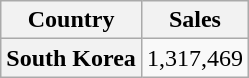<table class="wikitable plainrowheaders">
<tr>
<th scope="col">Country</th>
<th scope="col">Sales</th>
</tr>
<tr>
<th scope="row">South Korea</th>
<td>1,317,469</td>
</tr>
</table>
